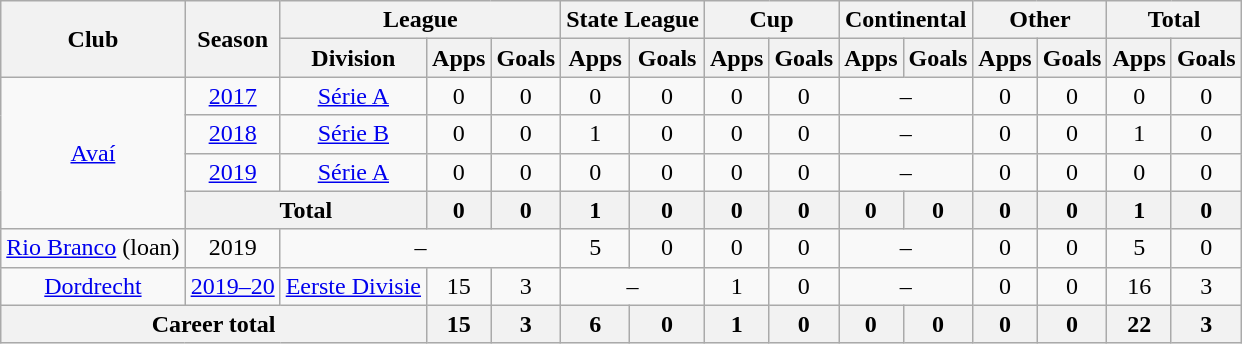<table class="wikitable" style="text-align: center">
<tr>
<th rowspan="2">Club</th>
<th rowspan="2">Season</th>
<th colspan="3">League</th>
<th colspan="2">State League</th>
<th colspan="2">Cup</th>
<th colspan="2">Continental</th>
<th colspan="2">Other</th>
<th colspan="2">Total</th>
</tr>
<tr>
<th>Division</th>
<th>Apps</th>
<th>Goals</th>
<th>Apps</th>
<th>Goals</th>
<th>Apps</th>
<th>Goals</th>
<th>Apps</th>
<th>Goals</th>
<th>Apps</th>
<th>Goals</th>
<th>Apps</th>
<th>Goals</th>
</tr>
<tr>
<td rowspan="4"><a href='#'>Avaí</a></td>
<td><a href='#'>2017</a></td>
<td><a href='#'>Série A</a></td>
<td>0</td>
<td>0</td>
<td>0</td>
<td>0</td>
<td>0</td>
<td>0</td>
<td colspan="2">–</td>
<td>0</td>
<td>0</td>
<td>0</td>
<td>0</td>
</tr>
<tr>
<td><a href='#'>2018</a></td>
<td><a href='#'>Série B</a></td>
<td>0</td>
<td>0</td>
<td>1</td>
<td>0</td>
<td>0</td>
<td>0</td>
<td colspan="2">–</td>
<td>0</td>
<td>0</td>
<td>1</td>
<td>0</td>
</tr>
<tr>
<td><a href='#'>2019</a></td>
<td><a href='#'>Série A</a></td>
<td>0</td>
<td>0</td>
<td>0</td>
<td>0</td>
<td>0</td>
<td>0</td>
<td colspan="2">–</td>
<td>0</td>
<td>0</td>
<td>0</td>
<td>0</td>
</tr>
<tr>
<th colspan="2"><strong>Total</strong></th>
<th>0</th>
<th>0</th>
<th>1</th>
<th>0</th>
<th>0</th>
<th>0</th>
<th>0</th>
<th>0</th>
<th>0</th>
<th>0</th>
<th>1</th>
<th>0</th>
</tr>
<tr>
<td><a href='#'>Rio Branco</a> (loan)</td>
<td>2019</td>
<td colspan="3">–</td>
<td>5</td>
<td>0</td>
<td>0</td>
<td>0</td>
<td colspan="2">–</td>
<td>0</td>
<td>0</td>
<td>5</td>
<td>0</td>
</tr>
<tr>
<td><a href='#'>Dordrecht</a></td>
<td><a href='#'>2019–20</a></td>
<td><a href='#'>Eerste Divisie</a></td>
<td>15</td>
<td>3</td>
<td colspan="2">–</td>
<td>1</td>
<td>0</td>
<td colspan="2">–</td>
<td>0</td>
<td>0</td>
<td>16</td>
<td>3</td>
</tr>
<tr>
<th colspan="3"><strong>Career total</strong></th>
<th>15</th>
<th>3</th>
<th>6</th>
<th>0</th>
<th>1</th>
<th>0</th>
<th>0</th>
<th>0</th>
<th>0</th>
<th>0</th>
<th>22</th>
<th>3</th>
</tr>
</table>
